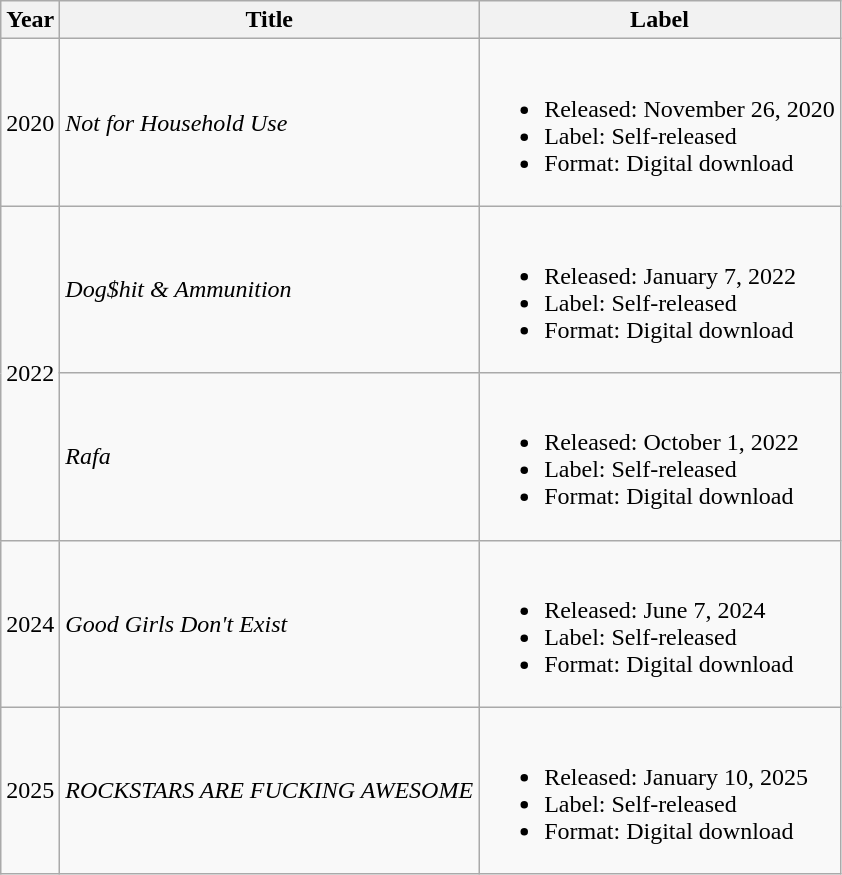<table class="wikitable">
<tr>
<th>Year</th>
<th>Title</th>
<th>Label</th>
</tr>
<tr>
<td>2020</td>
<td><em>Not for Household Use</em></td>
<td><br><ul><li>Released: November 26, 2020</li><li>Label: Self-released</li><li>Format: Digital download</li></ul></td>
</tr>
<tr>
<td rowspan="2">2022</td>
<td><em>Dog$hit & Ammunition</em></td>
<td><br><ul><li>Released: January 7, 2022</li><li>Label: Self-released</li><li>Format: Digital download</li></ul></td>
</tr>
<tr>
<td><em>Rafa</em></td>
<td><br><ul><li>Released: October 1, 2022</li><li>Label: Self-released</li><li>Format: Digital download</li></ul></td>
</tr>
<tr>
<td>2024</td>
<td><em>Good Girls Don't Exist</em></td>
<td><br><ul><li>Released: June 7, 2024</li><li>Label: Self-released</li><li>Format: Digital download</li></ul></td>
</tr>
<tr>
<td>2025</td>
<td><em>ROCKSTARS ARE FUCKING AWESOME</em></td>
<td><br><ul><li>Released: January 10, 2025</li><li>Label: Self-released</li><li>Format: Digital download</li></ul></td>
</tr>
</table>
